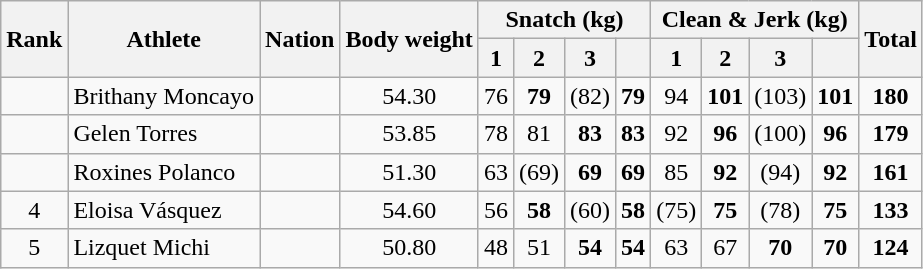<table class="sortable wikitable" style="text-align:center">
<tr>
<th rowspan="2">Rank</th>
<th rowspan="2">Athlete</th>
<th rowspan="2">Nation</th>
<th rowspan=2>Body weight</th>
<th colspan=4>Snatch (kg)</th>
<th colspan=4>Clean & Jerk (kg)</th>
<th rowspan=2>Total</th>
</tr>
<tr>
<th>1</th>
<th>2</th>
<th>3</th>
<th></th>
<th>1</th>
<th>2</th>
<th>3</th>
<th></th>
</tr>
<tr>
<td></td>
<td align="left">Brithany Moncayo</td>
<td align="left"></td>
<td>54.30</td>
<td>76</td>
<td><strong>79</strong></td>
<td>(82)</td>
<td><strong>79</strong></td>
<td>94</td>
<td><strong>101</strong></td>
<td>(103)</td>
<td><strong>101</strong></td>
<td><strong>180</strong></td>
</tr>
<tr>
<td></td>
<td align="left">Gelen Torres</td>
<td align="left"></td>
<td>53.85</td>
<td>78</td>
<td>81</td>
<td><strong>83</strong></td>
<td><strong>83</strong></td>
<td>92</td>
<td><strong>96</strong></td>
<td>(100)</td>
<td><strong>96</strong></td>
<td><strong>179</strong></td>
</tr>
<tr>
<td></td>
<td align="left">Roxines Polanco</td>
<td align="left"></td>
<td>51.30</td>
<td>63</td>
<td>(69)</td>
<td><strong>69</strong></td>
<td><strong>69</strong></td>
<td>85</td>
<td><strong>92</strong></td>
<td>(94)</td>
<td><strong>92</strong></td>
<td><strong>161</strong></td>
</tr>
<tr>
<td>4</td>
<td align="left">Eloisa Vásquez</td>
<td align="left"></td>
<td>54.60</td>
<td>56</td>
<td><strong>58</strong></td>
<td>(60)</td>
<td><strong>58</strong></td>
<td>(75)</td>
<td><strong>75</strong></td>
<td>(78)</td>
<td><strong>75</strong></td>
<td><strong>133</strong></td>
</tr>
<tr>
<td>5</td>
<td align="left">Lizquet Michi</td>
<td align="left"></td>
<td>50.80</td>
<td>48</td>
<td>51</td>
<td><strong>54</strong></td>
<td><strong>54</strong></td>
<td>63</td>
<td>67</td>
<td><strong>70</strong></td>
<td><strong>70</strong></td>
<td><strong>124</strong></td>
</tr>
</table>
